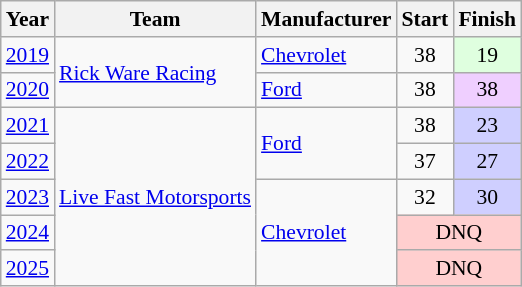<table class="wikitable" style="font-size: 90%;">
<tr>
<th>Year</th>
<th>Team</th>
<th>Manufacturer</th>
<th>Start</th>
<th>Finish</th>
</tr>
<tr>
<td><a href='#'>2019</a></td>
<td rowspan=2><a href='#'>Rick Ware Racing</a></td>
<td><a href='#'>Chevrolet</a></td>
<td align=center>38</td>
<td align=center style="background:#DFFFDF;">19</td>
</tr>
<tr>
<td><a href='#'>2020</a></td>
<td><a href='#'>Ford</a></td>
<td align=center>38</td>
<td align=center style="background:#EFCFFF;">38</td>
</tr>
<tr>
<td><a href='#'>2021</a></td>
<td rowspan=5><a href='#'>Live Fast Motorsports</a></td>
<td rowspan=2><a href='#'>Ford</a></td>
<td align=center>38</td>
<td align=center style="background:#CFCFFF;">23</td>
</tr>
<tr>
<td><a href='#'>2022</a></td>
<td align=center>37</td>
<td align=center style="background:#CFCFFF;">27</td>
</tr>
<tr>
<td><a href='#'>2023</a></td>
<td rowspan=3><a href='#'>Chevrolet</a></td>
<td align=center>32</td>
<td align=center style="background:#CFCFFF;">30</td>
</tr>
<tr>
<td><a href='#'>2024</a></td>
<td align=center colspan=2 style="background:#FFCFCF;">DNQ</td>
</tr>
<tr>
<td><a href='#'>2025</a></td>
<td align=center colspan=2 style="background:#FFCFCF;">DNQ</td>
</tr>
</table>
